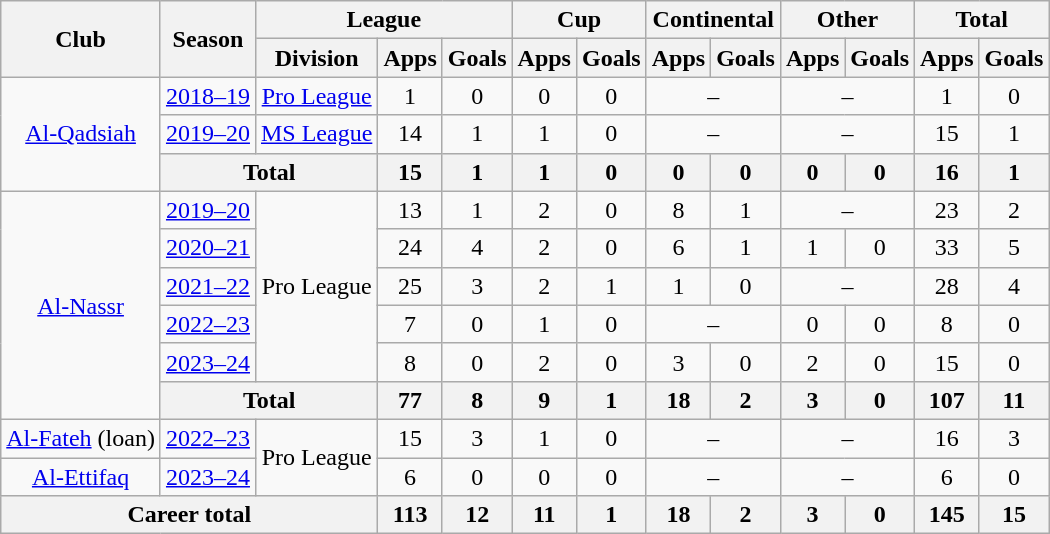<table class="wikitable" style="text-align: center">
<tr>
<th rowspan="2">Club</th>
<th rowspan="2">Season</th>
<th colspan="3">League</th>
<th colspan="2">Cup</th>
<th colspan="2">Continental</th>
<th colspan="2">Other</th>
<th colspan="2">Total</th>
</tr>
<tr>
<th>Division</th>
<th>Apps</th>
<th>Goals</th>
<th>Apps</th>
<th>Goals</th>
<th>Apps</th>
<th>Goals</th>
<th>Apps</th>
<th>Goals</th>
<th>Apps</th>
<th>Goals</th>
</tr>
<tr>
<td rowspan="3"><a href='#'>Al-Qadsiah</a></td>
<td><a href='#'>2018–19</a></td>
<td><a href='#'>Pro League</a></td>
<td>1</td>
<td>0</td>
<td>0</td>
<td>0</td>
<td colspan="2">–</td>
<td colspan="2">–</td>
<td>1</td>
<td>0</td>
</tr>
<tr>
<td><a href='#'>2019–20</a></td>
<td><a href='#'>MS League</a></td>
<td>14</td>
<td>1</td>
<td>1</td>
<td>0</td>
<td colspan="2">–</td>
<td colspan="2">–</td>
<td>15</td>
<td>1</td>
</tr>
<tr>
<th colspan=2>Total</th>
<th>15</th>
<th>1</th>
<th>1</th>
<th>0</th>
<th>0</th>
<th>0</th>
<th>0</th>
<th>0</th>
<th>16</th>
<th>1</th>
</tr>
<tr>
<td rowspan="6"><a href='#'>Al-Nassr</a></td>
<td><a href='#'>2019–20</a></td>
<td rowspan="5">Pro League</td>
<td>13</td>
<td>1</td>
<td>2</td>
<td>0</td>
<td>8</td>
<td>1</td>
<td colspan="2">–</td>
<td>23</td>
<td>2</td>
</tr>
<tr>
<td><a href='#'>2020–21</a></td>
<td>24</td>
<td>4</td>
<td>2</td>
<td>0</td>
<td>6</td>
<td>1</td>
<td>1</td>
<td>0</td>
<td>33</td>
<td>5</td>
</tr>
<tr>
<td><a href='#'>2021–22</a></td>
<td>25</td>
<td>3</td>
<td>2</td>
<td>1</td>
<td>1</td>
<td>0</td>
<td colspan="2">–</td>
<td>28</td>
<td>4</td>
</tr>
<tr>
<td><a href='#'>2022–23</a></td>
<td>7</td>
<td>0</td>
<td>1</td>
<td>0</td>
<td colspan="2">–</td>
<td>0</td>
<td>0</td>
<td>8</td>
<td>0</td>
</tr>
<tr>
<td><a href='#'>2023–24</a></td>
<td>8</td>
<td>0</td>
<td>2</td>
<td>0</td>
<td>3</td>
<td>0</td>
<td>2</td>
<td>0</td>
<td>15</td>
<td>0</td>
</tr>
<tr>
<th colspan=2>Total</th>
<th>77</th>
<th>8</th>
<th>9</th>
<th>1</th>
<th>18</th>
<th>2</th>
<th>3</th>
<th>0</th>
<th>107</th>
<th>11</th>
</tr>
<tr>
<td rowspan="1"><a href='#'>Al-Fateh</a> (loan)</td>
<td><a href='#'>2022–23</a></td>
<td rowspan="2">Pro League</td>
<td>15</td>
<td>3</td>
<td>1</td>
<td>0</td>
<td colspan="2">–</td>
<td colspan="2">–</td>
<td>16</td>
<td>3</td>
</tr>
<tr>
<td rowspan="1"><a href='#'>Al-Ettifaq</a></td>
<td><a href='#'>2023–24</a></td>
<td>6</td>
<td>0</td>
<td>0</td>
<td>0</td>
<td colspan="2">–</td>
<td colspan="2">–</td>
<td>6</td>
<td>0</td>
</tr>
<tr>
<th colspan=3>Career total</th>
<th>113</th>
<th>12</th>
<th>11</th>
<th>1</th>
<th>18</th>
<th>2</th>
<th>3</th>
<th>0</th>
<th>145</th>
<th>15</th>
</tr>
</table>
